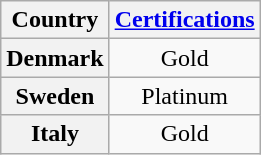<table class="wikitable sortable plainrowheaders" border="1">
<tr>
<th scope="col">Country</th>
<th scope="col"><a href='#'>Certifications</a></th>
</tr>
<tr>
<th scope="row">Denmark</th>
<td align="center">Gold</td>
</tr>
<tr>
<th scope="row">Sweden</th>
<td align="center">Platinum</td>
</tr>
<tr>
<th scope="row">Italy</th>
<td align="center">Gold</td>
</tr>
</table>
